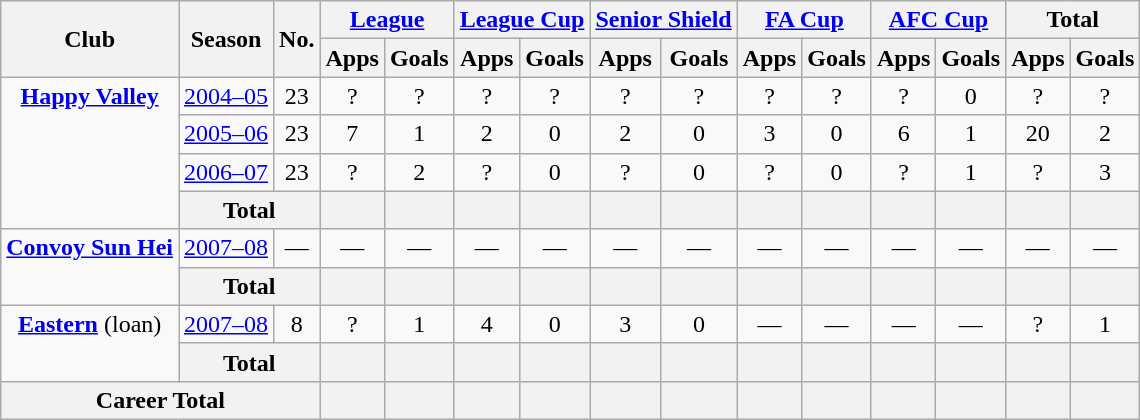<table class="wikitable" style="text-align: center;">
<tr>
<th rowspan="2">Club</th>
<th rowspan="2">Season</th>
<th rowspan="2">No.</th>
<th colspan="2"><a href='#'>League</a></th>
<th colspan="2"><a href='#'>League Cup</a></th>
<th colspan="2"><a href='#'>Senior Shield</a></th>
<th colspan="2"><a href='#'>FA Cup</a></th>
<th colspan="2"><a href='#'>AFC Cup</a></th>
<th colspan="2">Total</th>
</tr>
<tr>
<th>Apps</th>
<th>Goals</th>
<th>Apps</th>
<th>Goals</th>
<th>Apps</th>
<th>Goals</th>
<th>Apps</th>
<th>Goals</th>
<th>Apps</th>
<th>Goals</th>
<th>Apps</th>
<th>Goals</th>
</tr>
<tr>
<td rowspan="4" valign="top"><strong><a href='#'>Happy Valley</a></strong></td>
<td><a href='#'>2004–05</a></td>
<td>23</td>
<td>?</td>
<td>?</td>
<td>?</td>
<td>?</td>
<td>?</td>
<td>?</td>
<td>?</td>
<td>?</td>
<td>?</td>
<td>0</td>
<td>?</td>
<td>?</td>
</tr>
<tr>
<td><a href='#'>2005–06</a></td>
<td>23</td>
<td>7</td>
<td>1</td>
<td>2</td>
<td>0</td>
<td>2</td>
<td>0</td>
<td>3</td>
<td>0</td>
<td>6</td>
<td>1</td>
<td>20</td>
<td>2</td>
</tr>
<tr>
<td><a href='#'>2006–07</a></td>
<td>23</td>
<td>?</td>
<td>2</td>
<td>?</td>
<td>0</td>
<td>?</td>
<td>0</td>
<td>?</td>
<td>0</td>
<td>?</td>
<td>1</td>
<td>?</td>
<td>3</td>
</tr>
<tr>
<th colspan="2">Total</th>
<th></th>
<th></th>
<th></th>
<th></th>
<th></th>
<th></th>
<th></th>
<th></th>
<th></th>
<th></th>
<th></th>
<th></th>
</tr>
<tr>
<td rowspan="2" valign="top"><strong><a href='#'>Convoy Sun Hei</a></strong></td>
<td><a href='#'>2007–08</a></td>
<td>—</td>
<td>—</td>
<td>—</td>
<td>—</td>
<td>—</td>
<td>—</td>
<td>—</td>
<td>—</td>
<td>—</td>
<td>—</td>
<td>—</td>
<td>—</td>
<td>—</td>
</tr>
<tr>
<th colspan="2">Total</th>
<th></th>
<th></th>
<th></th>
<th></th>
<th></th>
<th></th>
<th></th>
<th></th>
<th></th>
<th></th>
<th></th>
<th></th>
</tr>
<tr>
<td rowspan="2" valign="top"><strong><a href='#'>Eastern</a></strong> (loan)</td>
<td><a href='#'>2007–08</a></td>
<td>8</td>
<td>?</td>
<td>1</td>
<td>4</td>
<td>0</td>
<td>3</td>
<td>0</td>
<td>—</td>
<td>—</td>
<td>—</td>
<td>—</td>
<td>?</td>
<td>1</td>
</tr>
<tr>
<th colspan="2">Total</th>
<th></th>
<th></th>
<th></th>
<th></th>
<th></th>
<th></th>
<th></th>
<th></th>
<th></th>
<th></th>
<th></th>
<th></th>
</tr>
<tr>
<th colspan="3">Career Total</th>
<th></th>
<th></th>
<th></th>
<th></th>
<th></th>
<th></th>
<th></th>
<th></th>
<th></th>
<th></th>
<th></th>
<th></th>
</tr>
</table>
